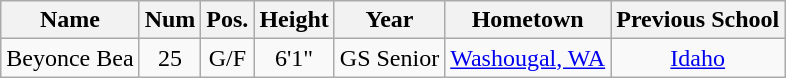<table class="wikitable sortable sortable" style="text-align: center">
<tr align=center>
<th style=>Name</th>
<th style=>Num</th>
<th style=>Pos.</th>
<th style=>Height</th>
<th style=>Year</th>
<th style=>Hometown</th>
<th style=>Previous School</th>
</tr>
<tr>
<td>Beyonce Bea</td>
<td>25</td>
<td>G/F</td>
<td>6'1"</td>
<td>GS Senior</td>
<td><a href='#'>Washougal, WA</a></td>
<td><a href='#'>Idaho</a></td>
</tr>
</table>
